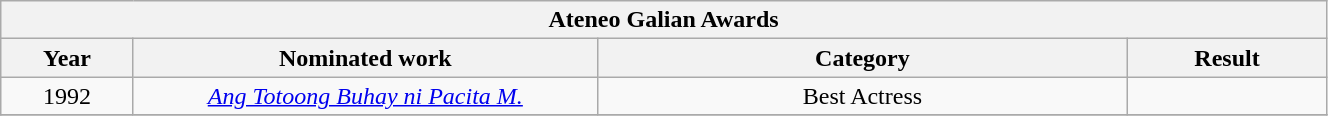<table width="70%" class="wikitable sortable">
<tr>
<th colspan="4" align="center"><strong>Ateneo Galian Awards</strong></th>
</tr>
<tr>
<th width="10%">Year</th>
<th width="35%">Nominated work</th>
<th width="40%">Category</th>
<th width="15%">Result</th>
</tr>
<tr>
<td align="center">1992</td>
<td align="center"><em><a href='#'>Ang Totoong Buhay ni Pacita M.</a></em></td>
<td align="center">Best Actress</td>
<td></td>
</tr>
<tr>
</tr>
</table>
